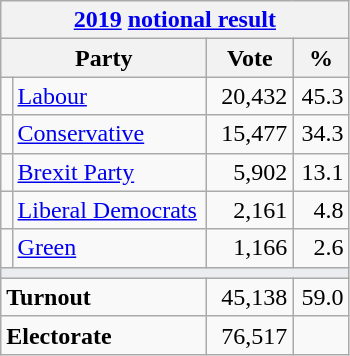<table class="wikitable">
<tr>
<th colspan="4"><a href='#'>2019</a> <a href='#'>notional result</a></th>
</tr>
<tr>
<th bgcolor="#DDDDFF" width="130px" colspan="2">Party</th>
<th bgcolor="#DDDDFF" width="50px">Vote</th>
<th bgcolor="#DDDDFF" width="30px">%</th>
</tr>
<tr>
<td></td>
<td><a href='#'>Labour</a></td>
<td align=right>20,432</td>
<td align=right>45.3</td>
</tr>
<tr>
<td></td>
<td><a href='#'>Conservative</a></td>
<td align=right>15,477</td>
<td align=right>34.3</td>
</tr>
<tr>
<td></td>
<td><a href='#'>Brexit Party</a></td>
<td align=right>5,902</td>
<td align=right>13.1</td>
</tr>
<tr>
<td></td>
<td><a href='#'>Liberal Democrats</a></td>
<td align=right>2,161</td>
<td align=right>4.8</td>
</tr>
<tr>
<td></td>
<td><a href='#'>Green</a></td>
<td align=right>1,166</td>
<td align=right>2.6</td>
</tr>
<tr>
<td colspan="4" bgcolor="#EAECF0"></td>
</tr>
<tr>
<td colspan="2"><strong>Turnout</strong></td>
<td align=right>45,138</td>
<td align=right>59.0</td>
</tr>
<tr>
<td colspan="2"><strong>Electorate</strong></td>
<td align=right>76,517</td>
</tr>
</table>
